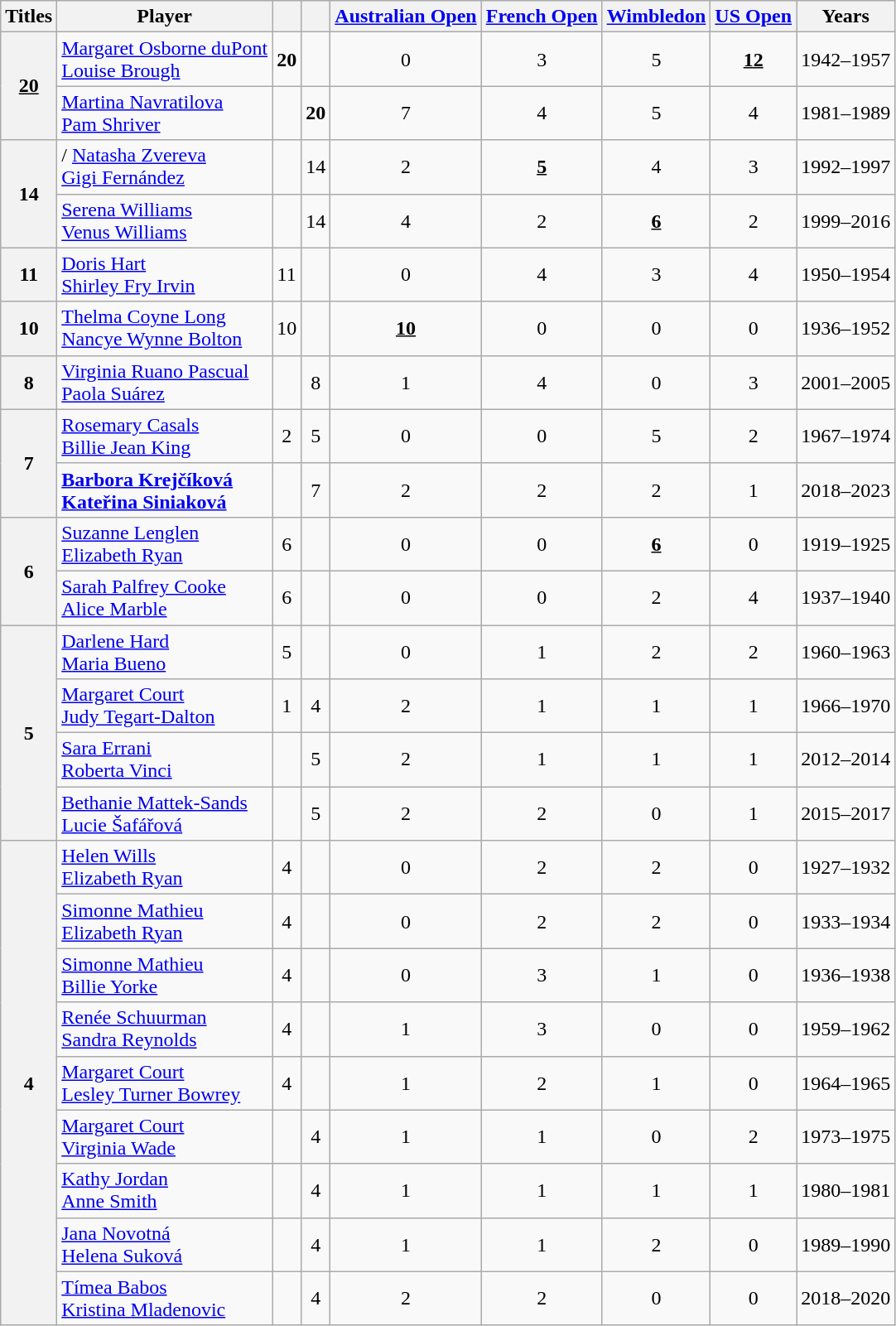<table class="wikitable sortable mw-datatable sticky-table-row1 sort-under-center" style="text-align: center;">
<tr>
<th>Titles</th>
<th>Player</th>
<th></th>
<th></th>
<th><a href='#'>Australian Open</a></th>
<th><a href='#'>French Open</a></th>
<th><a href='#'>Wimbledon</a></th>
<th><a href='#'>US Open</a></th>
<th>Years</th>
</tr>
<tr>
<th rowspan="2"><u>20</u></th>
<td align=left> <a href='#'>Margaret Osborne duPont</a> <br>  <a href='#'>Louise Brough</a></td>
<td><strong>20</strong></td>
<td></td>
<td>0</td>
<td>3</td>
<td>5</td>
<td><strong><u>12</u></strong></td>
<td>1942–1957</td>
</tr>
<tr>
<td align=left> <a href='#'>Martina Navratilova</a> <br>  <a href='#'>Pam Shriver</a></td>
<td></td>
<td><strong>20</strong></td>
<td>7</td>
<td>4</td>
<td>5</td>
<td>4</td>
<td>1981–1989</td>
</tr>
<tr>
<th rowspan="2">14</th>
<td align=left>/ <a href='#'>Natasha Zvereva</a> <br>  <a href='#'>Gigi Fernández</a></td>
<td></td>
<td>14</td>
<td>2</td>
<td><strong><u>5</u></strong></td>
<td>4</td>
<td>3</td>
<td>1992–1997</td>
</tr>
<tr>
<td align=left> <a href='#'>Serena Williams</a> <br>  <a href='#'>Venus Williams</a></td>
<td></td>
<td>14</td>
<td>4</td>
<td>2</td>
<td><strong><u>6</u></strong></td>
<td>2</td>
<td>1999–2016</td>
</tr>
<tr>
<th>11</th>
<td align=left> <a href='#'>Doris Hart</a> <br>  <a href='#'>Shirley Fry Irvin</a></td>
<td>11</td>
<td></td>
<td>0</td>
<td>4</td>
<td>3</td>
<td>4</td>
<td>1950–1954</td>
</tr>
<tr>
<th>10</th>
<td align=left> <a href='#'>Thelma Coyne Long</a> <br>  <a href='#'>Nancye Wynne Bolton</a></td>
<td>10</td>
<td></td>
<td><strong><u>10</u></strong></td>
<td>0</td>
<td>0</td>
<td>0</td>
<td>1936–1952</td>
</tr>
<tr>
<th>8</th>
<td align=left> <a href='#'>Virginia Ruano Pascual</a> <br>  <a href='#'>Paola Suárez</a></td>
<td></td>
<td>8</td>
<td>1</td>
<td>4</td>
<td>0</td>
<td>3</td>
<td>2001–2005</td>
</tr>
<tr>
<th rowspan="2">7</th>
<td align=left> <a href='#'>Rosemary Casals</a> <br>  <a href='#'>Billie Jean King</a></td>
<td>2</td>
<td>5</td>
<td>0</td>
<td>0</td>
<td>5</td>
<td>2</td>
<td>1967–1974</td>
</tr>
<tr>
<td align=left> <strong><a href='#'>Barbora Krejčíková</a></strong> <br>  <strong><a href='#'>Kateřina Siniaková</a></strong></td>
<td></td>
<td>7</td>
<td>2</td>
<td>2</td>
<td>2</td>
<td>1</td>
<td>2018–2023</td>
</tr>
<tr>
<th rowspan="2">6</th>
<td align=left> <a href='#'>Suzanne Lenglen</a> <br>  <a href='#'>Elizabeth Ryan</a></td>
<td>6</td>
<td></td>
<td>0</td>
<td>0</td>
<td><strong><u>6</u></strong></td>
<td>0</td>
<td>1919–1925</td>
</tr>
<tr>
<td align=left> <a href='#'>Sarah Palfrey Cooke</a> <br>  <a href='#'>Alice Marble</a></td>
<td>6</td>
<td></td>
<td>0</td>
<td>0</td>
<td>2</td>
<td>4</td>
<td>1937–1940</td>
</tr>
<tr>
<th rowspan="4">5</th>
<td align="left"> <a href='#'>Darlene Hard</a> <br>  <a href='#'>Maria Bueno</a></td>
<td>5</td>
<td></td>
<td>0</td>
<td>1</td>
<td>2</td>
<td>2</td>
<td>1960–1963</td>
</tr>
<tr>
<td align=left> <a href='#'>Margaret Court</a> <br>  <a href='#'>Judy Tegart-Dalton</a></td>
<td>1</td>
<td>4</td>
<td>2</td>
<td>1</td>
<td>1</td>
<td>1</td>
<td>1966–1970</td>
</tr>
<tr>
<td align=left> <a href='#'>Sara Errani</a> <br>  <a href='#'>Roberta Vinci</a></td>
<td></td>
<td>5</td>
<td>2</td>
<td>1</td>
<td>1</td>
<td>1</td>
<td>2012–2014</td>
</tr>
<tr>
<td align=left> <a href='#'>Bethanie Mattek-Sands</a> <br>  <a href='#'>Lucie Šafářová</a></td>
<td></td>
<td>5</td>
<td>2</td>
<td>2</td>
<td>0</td>
<td>1</td>
<td>2015–2017</td>
</tr>
<tr>
<th rowspan="9">4</th>
<td align=left> <a href='#'>Helen Wills</a> <br>  <a href='#'>Elizabeth Ryan</a></td>
<td>4</td>
<td></td>
<td>0</td>
<td>2</td>
<td>2</td>
<td>0</td>
<td>1927–1932</td>
</tr>
<tr>
<td align=left> <a href='#'>Simonne Mathieu</a> <br>  <a href='#'>Elizabeth Ryan</a></td>
<td>4</td>
<td></td>
<td>0</td>
<td>2</td>
<td>2</td>
<td>0</td>
<td>1933–1934</td>
</tr>
<tr>
<td align=left> <a href='#'>Simonne Mathieu</a> <br>  <a href='#'>Billie Yorke</a></td>
<td>4</td>
<td></td>
<td>0</td>
<td>3</td>
<td>1</td>
<td>0</td>
<td>1936–1938</td>
</tr>
<tr>
<td align=left> <a href='#'>Renée Schuurman</a> <br>  <a href='#'>Sandra Reynolds</a></td>
<td>4</td>
<td></td>
<td>1</td>
<td>3</td>
<td>0</td>
<td>0</td>
<td>1959–1962</td>
</tr>
<tr>
<td align=left> <a href='#'>Margaret Court</a> <br>  <a href='#'>Lesley Turner Bowrey</a></td>
<td>4</td>
<td></td>
<td>1</td>
<td>2</td>
<td>1</td>
<td>0</td>
<td>1964–1965</td>
</tr>
<tr>
<td align=left> <a href='#'>Margaret Court</a> <br>  <a href='#'>Virginia Wade</a></td>
<td></td>
<td>4</td>
<td>1</td>
<td>1</td>
<td>0</td>
<td>2</td>
<td>1973–1975</td>
</tr>
<tr>
<td align=left> <a href='#'>Kathy Jordan</a> <br>  <a href='#'>Anne Smith</a></td>
<td></td>
<td>4</td>
<td>1</td>
<td>1</td>
<td>1</td>
<td>1</td>
<td>1980–1981</td>
</tr>
<tr>
<td align=left> <a href='#'>Jana Novotná</a> <br>  <a href='#'>Helena Suková</a></td>
<td></td>
<td>4</td>
<td>1</td>
<td>1</td>
<td>2</td>
<td>0</td>
<td>1989–1990</td>
</tr>
<tr>
<td align=left> <a href='#'>Tímea Babos</a> <br>  <a href='#'>Kristina Mladenovic</a></td>
<td></td>
<td>4</td>
<td>2</td>
<td>2</td>
<td>0</td>
<td>0</td>
<td>2018–2020</td>
</tr>
</table>
